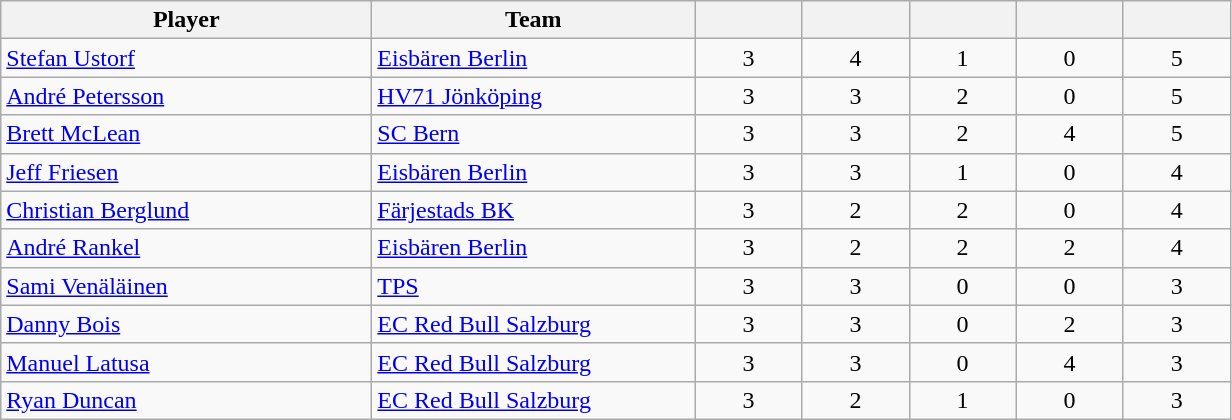<table class="wikitable sortable">
<tr>
<th style="width: 15em;">Player</th>
<th style="width: 13em;">Team</th>
<th style="width: 4em;"></th>
<th style="width: 4em;"></th>
<th style="width: 4em;"></th>
<th style="width: 4em;"></th>
<th style="width: 4em;"></th>
</tr>
<tr style="text-align:center;">
<td style="text-align:left;"> <a href='#'>Stefan Ustorf</a></td>
<td style="text-align:left;"> <a href='#'>Eisbären Berlin</a></td>
<td>3</td>
<td>4</td>
<td>1</td>
<td>0</td>
<td>5</td>
</tr>
<tr style="text-align:center;">
<td style="text-align:left;"> <a href='#'>André Petersson</a></td>
<td style="text-align:left;"> <a href='#'>HV71 Jönköping</a></td>
<td>3</td>
<td>3</td>
<td>2</td>
<td>0</td>
<td>5</td>
</tr>
<tr style="text-align:center;">
<td style="text-align:left;"> <a href='#'>Brett McLean</a></td>
<td style="text-align:left;"> <a href='#'>SC Bern</a></td>
<td>3</td>
<td>3</td>
<td>2</td>
<td>4</td>
<td>5</td>
</tr>
<tr style="text-align:center;">
<td style="text-align:left;"> <a href='#'>Jeff Friesen</a></td>
<td style="text-align:left;"> <a href='#'>Eisbären Berlin</a></td>
<td>3</td>
<td>3</td>
<td>1</td>
<td>0</td>
<td>4</td>
</tr>
<tr style="text-align:center;">
<td style="text-align:left;"> <a href='#'>Christian Berglund</a></td>
<td style="text-align:left;"> <a href='#'>Färjestads BK</a></td>
<td>3</td>
<td>2</td>
<td>2</td>
<td>0</td>
<td>4</td>
</tr>
<tr style="text-align:center;">
<td style="text-align:left;"> <a href='#'>André Rankel</a></td>
<td style="text-align:left;"> <a href='#'>Eisbären Berlin</a></td>
<td>3</td>
<td>2</td>
<td>2</td>
<td>2</td>
<td>4</td>
</tr>
<tr style="text-align:center;">
<td style="text-align:left;"> <a href='#'>Sami Venäläinen</a></td>
<td style="text-align:left;"> <a href='#'>TPS</a></td>
<td>3</td>
<td>3</td>
<td>0</td>
<td>0</td>
<td>3</td>
</tr>
<tr style="text-align:center;">
<td style="text-align:left;"> <a href='#'>Danny Bois</a></td>
<td style="text-align:left;"> <a href='#'>EC Red Bull Salzburg</a></td>
<td>3</td>
<td>3</td>
<td>0</td>
<td>2</td>
<td>3</td>
</tr>
<tr style="text-align:center;">
<td style="text-align:left;"> <a href='#'>Manuel Latusa</a></td>
<td style="text-align:left;"> <a href='#'>EC Red Bull Salzburg</a></td>
<td>3</td>
<td>3</td>
<td>0</td>
<td>4</td>
<td>3</td>
</tr>
<tr style="text-align:center;">
<td style="text-align:left;"> <a href='#'>Ryan Duncan</a></td>
<td style="text-align:left;"> <a href='#'>EC Red Bull Salzburg</a></td>
<td>3</td>
<td>2</td>
<td>1</td>
<td>0</td>
<td>3</td>
</tr>
</table>
